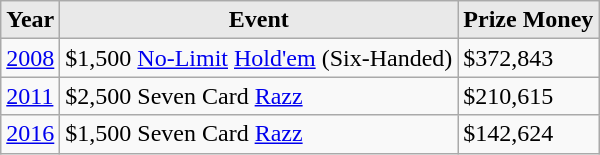<table class="wikitable">
<tr>
<th style="background: #E9E9E9;">Year</th>
<th style="background: #E9E9E9;">Event</th>
<th style="background: #E9E9E9;">Prize Money</th>
</tr>
<tr>
<td><a href='#'>2008</a></td>
<td>$1,500 <a href='#'>No-Limit</a> <a href='#'>Hold'em</a> (Six-Handed)</td>
<td>$372,843</td>
</tr>
<tr>
<td><a href='#'>2011</a></td>
<td>$2,500 Seven Card <a href='#'>Razz</a></td>
<td>$210,615</td>
</tr>
<tr>
<td><a href='#'>2016</a></td>
<td>$1,500 Seven Card <a href='#'>Razz</a></td>
<td>$142,624</td>
</tr>
</table>
